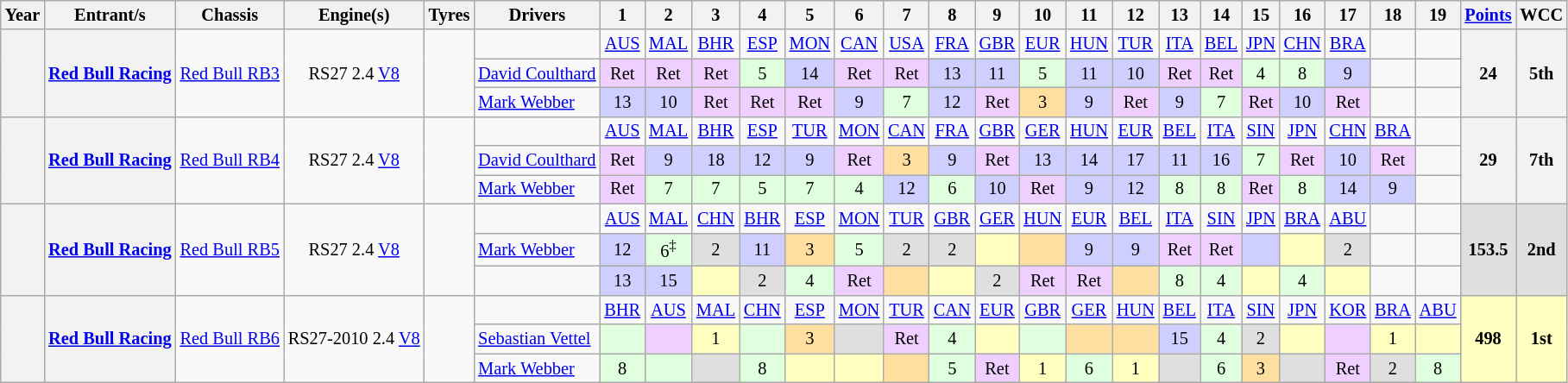<table class="wikitable" style="text-align:center; font-size:85%">
<tr>
<th>Year</th>
<th>Entrant/s</th>
<th>Chassis</th>
<th>Engine(s)</th>
<th>Tyres</th>
<th>Drivers</th>
<th>1</th>
<th>2</th>
<th>3</th>
<th>4</th>
<th>5</th>
<th>6</th>
<th>7</th>
<th>8</th>
<th>9</th>
<th>10</th>
<th>11</th>
<th>12</th>
<th>13</th>
<th>14</th>
<th>15</th>
<th>16</th>
<th>17</th>
<th>18</th>
<th>19</th>
<th><a href='#'>Points</a></th>
<th>WCC</th>
</tr>
<tr>
<th rowspan="3"></th>
<th rowspan="3"><a href='#'>Red Bull Racing</a></th>
<td rowspan="3"><a href='#'>Red Bull RB3</a></td>
<td rowspan="3">RS27 2.4 <a href='#'>V8</a></td>
<td rowspan="3"></td>
<td></td>
<td><a href='#'>AUS</a></td>
<td><a href='#'>MAL</a></td>
<td><a href='#'>BHR</a></td>
<td><a href='#'>ESP</a></td>
<td><a href='#'>MON</a></td>
<td><a href='#'>CAN</a></td>
<td><a href='#'>USA</a></td>
<td><a href='#'>FRA</a></td>
<td><a href='#'>GBR</a></td>
<td><a href='#'>EUR</a></td>
<td><a href='#'>HUN</a></td>
<td><a href='#'>TUR</a></td>
<td><a href='#'>ITA</a></td>
<td><a href='#'>BEL</a></td>
<td><a href='#'>JPN</a></td>
<td><a href='#'>CHN</a></td>
<td><a href='#'>BRA</a></td>
<td></td>
<td></td>
<th rowspan="3">24</th>
<th rowspan="3">5th</th>
</tr>
<tr>
<td align="left"> <a href='#'>David Coulthard</a></td>
<td style="background:#efcfff;">Ret</td>
<td style="background:#efcfff;">Ret</td>
<td style="background:#efcfff;">Ret</td>
<td style="background:#dfffdf;">5</td>
<td style="background:#cfcfff;">14</td>
<td style="background:#efcfff;">Ret</td>
<td style="background:#efcfff;">Ret</td>
<td style="background:#cfcfff;">13</td>
<td style="background:#cfcfff;">11</td>
<td style="background:#dfffdf;">5</td>
<td style="background:#cfcfff;">11</td>
<td style="background:#cfcfff;">10</td>
<td style="background:#efcfff;">Ret</td>
<td style="background:#efcfff;">Ret</td>
<td style="background:#dfffdf;">4</td>
<td style="background:#dfffdf;">8</td>
<td style="background:#cfcfff;">9</td>
<td></td>
<td></td>
</tr>
<tr>
<td align="left"> <a href='#'>Mark Webber</a></td>
<td style="background:#cfcfff;">13</td>
<td style="background:#cfcfff;">10</td>
<td style="background:#efcfff;">Ret</td>
<td style="background:#efcfff;">Ret</td>
<td style="background:#efcfff;">Ret</td>
<td style="background:#cfcfff;">9</td>
<td style="background:#dfffdf;">7</td>
<td style="background:#cfcfff;">12</td>
<td style="background:#efcfff;">Ret</td>
<td style="background:#ffdf9f;">3</td>
<td style="background:#cfcfff;">9</td>
<td style="background:#efcfff;">Ret</td>
<td style="background:#cfcfff;">9</td>
<td style="background:#dfffdf;">7</td>
<td style="background:#efcfff;">Ret</td>
<td style="background:#cfcfff;">10</td>
<td style="background:#efcfff;">Ret</td>
<td></td>
<td></td>
</tr>
<tr>
<th rowspan="3"></th>
<th rowspan="3"><a href='#'>Red Bull Racing</a></th>
<td rowspan="3"><a href='#'>Red Bull RB4</a></td>
<td rowspan="3">RS27 2.4 <a href='#'>V8</a></td>
<td rowspan="3"></td>
<td></td>
<td><a href='#'>AUS</a></td>
<td><a href='#'>MAL</a></td>
<td><a href='#'>BHR</a></td>
<td><a href='#'>ESP</a></td>
<td><a href='#'>TUR</a></td>
<td><a href='#'>MON</a></td>
<td><a href='#'>CAN</a></td>
<td><a href='#'>FRA</a></td>
<td><a href='#'>GBR</a></td>
<td><a href='#'>GER</a></td>
<td><a href='#'>HUN</a></td>
<td><a href='#'>EUR</a></td>
<td><a href='#'>BEL</a></td>
<td><a href='#'>ITA</a></td>
<td><a href='#'>SIN</a></td>
<td><a href='#'>JPN</a></td>
<td><a href='#'>CHN</a></td>
<td><a href='#'>BRA</a></td>
<td></td>
<th rowspan="3">29</th>
<th rowspan="3">7th</th>
</tr>
<tr>
<td align="left"> <a href='#'>David Coulthard</a></td>
<td style="background:#efcfff;">Ret</td>
<td style="background:#cfcfff;">9</td>
<td style="background:#cfcfff;">18</td>
<td style="background:#cfcfff;">12</td>
<td style="background:#cfcfff;">9</td>
<td style="background:#efcfff;">Ret</td>
<td style="background:#ffdf9f;">3</td>
<td style="background:#cfcfff;">9</td>
<td style="background:#efcfff;">Ret</td>
<td style="background:#cfcfff;">13</td>
<td style="background:#cfcfff;">14</td>
<td style="background:#cfcfff;">17</td>
<td style="background:#cfcfff;">11</td>
<td style="background:#cfcfff;">16</td>
<td style="background:#dfffdf;">7</td>
<td style="background:#efcfff;">Ret</td>
<td style="background:#cfcfff;">10</td>
<td style="background:#efcfff;">Ret</td>
<td></td>
</tr>
<tr>
<td align="left"> <a href='#'>Mark Webber</a></td>
<td style="background:#efcfff;">Ret</td>
<td style="background:#dfffdf;">7</td>
<td style="background:#dfffdf;">7</td>
<td style="background:#dfffdf;">5</td>
<td style="background:#dfffdf;">7</td>
<td style="background:#dfffdf;">4</td>
<td style="background:#cfcfff;">12</td>
<td style="background:#dfffdf;">6</td>
<td style="background:#cfcfff;">10</td>
<td style="background:#efcfff;">Ret</td>
<td style="background:#cfcfff;">9</td>
<td style="background:#cfcfff;">12</td>
<td style="background:#dfffdf;">8</td>
<td style="background:#dfffdf;">8</td>
<td style="background:#efcfff;">Ret</td>
<td style="background:#dfffdf;">8</td>
<td style="background:#cfcfff;">14</td>
<td style="background:#cfcfff;">9</td>
<td></td>
</tr>
<tr>
<th rowspan="3"></th>
<th rowspan="3"><a href='#'>Red Bull Racing</a></th>
<td rowspan="3"><a href='#'>Red Bull RB5</a></td>
<td rowspan="3">RS27 2.4 <a href='#'>V8</a></td>
<td rowspan="3"></td>
<td></td>
<td><a href='#'>AUS</a></td>
<td><a href='#'>MAL</a></td>
<td><a href='#'>CHN</a></td>
<td><a href='#'>BHR</a></td>
<td><a href='#'>ESP</a></td>
<td><a href='#'>MON</a></td>
<td><a href='#'>TUR</a></td>
<td><a href='#'>GBR</a></td>
<td><a href='#'>GER</a></td>
<td><a href='#'>HUN</a></td>
<td><a href='#'>EUR</a></td>
<td><a href='#'>BEL</a></td>
<td><a href='#'>ITA</a></td>
<td><a href='#'>SIN</a></td>
<td><a href='#'>JPN</a></td>
<td><a href='#'>BRA</a></td>
<td><a href='#'>ABU</a></td>
<td></td>
<td></td>
<td style="background:#dfdfdf;" rowspan="3"><strong>153.5</strong></td>
<td style="background:#dfdfdf;" rowspan="3"><strong>2nd</strong></td>
</tr>
<tr>
<td align="left"> <a href='#'>Mark Webber</a></td>
<td style="background:#cfcfff;">12</td>
<td style="background:#dfffdf;">6<sup>‡</sup></td>
<td style="background:#dfdfdf;">2</td>
<td style="background:#cfcfff;">11</td>
<td style="background:#ffdf9f;">3</td>
<td style="background:#dfffdf;">5</td>
<td style="background:#dfdfdf;">2</td>
<td style="background:#dfdfdf;">2</td>
<td style="background:#ffffbf;"></td>
<td style="background:#ffdf9f;"></td>
<td style="background:#cfcfff;">9</td>
<td style="background:#cfcfff;">9</td>
<td style="background:#efcfff;">Ret</td>
<td style="background:#efcfff;">Ret</td>
<td style="background:#cfcfff;"></td>
<td style="background:#ffffbf;"></td>
<td style="background:#dfdfdf;">2</td>
<td></td>
<td></td>
</tr>
<tr>
<td align="left"></td>
<td style="background:#cfcfff;">13</td>
<td style="background:#cfcfff;">15</td>
<td style="background:#ffffbf;"></td>
<td style="background:#dfdfdf;">2</td>
<td style="background:#dfffdf;">4</td>
<td style="background:#efcfff;">Ret</td>
<td style="background:#ffdf9f;"></td>
<td style="background:#ffffbf;"></td>
<td style="background:#dfdfdf;">2</td>
<td style="background:#efcfff;">Ret</td>
<td style="background:#efcfff;">Ret</td>
<td style="background:#ffdf9f;"></td>
<td style="background:#dfffdf;">8</td>
<td style="background:#dfffdf;">4</td>
<td style="background:#ffffbf;"></td>
<td style="background:#dfffdf;">4</td>
<td style="background:#ffffbf;"></td>
<td></td>
</tr>
<tr>
<th rowspan="3"></th>
<th rowspan="3"><a href='#'>Red Bull Racing</a></th>
<td rowspan="3"><a href='#'>Red Bull RB6</a></td>
<td rowspan="3">RS27-2010 2.4 <a href='#'>V8</a></td>
<td rowspan="3"></td>
<td></td>
<td><a href='#'>BHR</a></td>
<td><a href='#'>AUS</a></td>
<td><a href='#'>MAL</a></td>
<td><a href='#'>CHN</a></td>
<td><a href='#'>ESP</a></td>
<td><a href='#'>MON</a></td>
<td><a href='#'>TUR</a></td>
<td><a href='#'>CAN</a></td>
<td><a href='#'>EUR</a></td>
<td><a href='#'>GBR</a></td>
<td><a href='#'>GER</a></td>
<td><a href='#'>HUN</a></td>
<td><a href='#'>BEL</a></td>
<td><a href='#'>ITA</a></td>
<td><a href='#'>SIN</a></td>
<td><a href='#'>JPN</a></td>
<td><a href='#'>KOR</a></td>
<td><a href='#'>BRA</a></td>
<td><a href='#'>ABU</a></td>
<td rowspan="3" style="background:#ffffbf;"><strong>498</strong></td>
<td rowspan="3" style="background:#ffffbf;"><strong>1st</strong></td>
</tr>
<tr>
<td align="left"> <a href='#'>Sebastian Vettel</a></td>
<td style="background:#dfffdf;"></td>
<td style="background:#efcfff;"></td>
<td style="background:#ffffbf;">1</td>
<td style="background:#dfffdf;"></td>
<td style="background:#ffdf9f;">3</td>
<td style="background:#dfdfdf;"></td>
<td style="background:#efcfff;">Ret</td>
<td style="background:#dfffdf;">4</td>
<td style="background:#ffffbf;"></td>
<td style="background:#dfffdf;"></td>
<td style="background:#ffdf9f;"></td>
<td style="background:#ffdf9f;"></td>
<td style="background:#cfcfff;">15</td>
<td style="background:#dfffdf;">4</td>
<td style="background:#dfdfdf;">2</td>
<td style="background:#ffffbf;"></td>
<td style="background:#EFCFFF;"></td>
<td style="background:#ffffbf;">1</td>
<td style="background:#ffffbf;"></td>
</tr>
<tr>
<td align="left"> <a href='#'>Mark Webber</a></td>
<td style="background:#dfffdf;">8</td>
<td style="background:#dfffdf;"></td>
<td style="background:#dfdfdf;"></td>
<td style="background:#dfffdf;">8</td>
<td style="background:#ffffbf;"></td>
<td style="background:#ffffbf;"></td>
<td style="background:#ffdf9f;"></td>
<td style="background:#dfffdf;">5</td>
<td style="background:#efcfff;">Ret</td>
<td style="background:#ffffbf;">1</td>
<td style="background:#dfffdf;">6</td>
<td style="background:#ffffbf;">1</td>
<td style="background:#dfdfdf;"></td>
<td style="background:#dfffdf;">6</td>
<td style="background:#ffdf9f;">3</td>
<td style="background:#dfdfdf;"></td>
<td style="background:#EFCFFF;">Ret</td>
<td style="background:#dfdfdf;">2</td>
<td style="background:#dfffdf;">8</td>
</tr>
</table>
